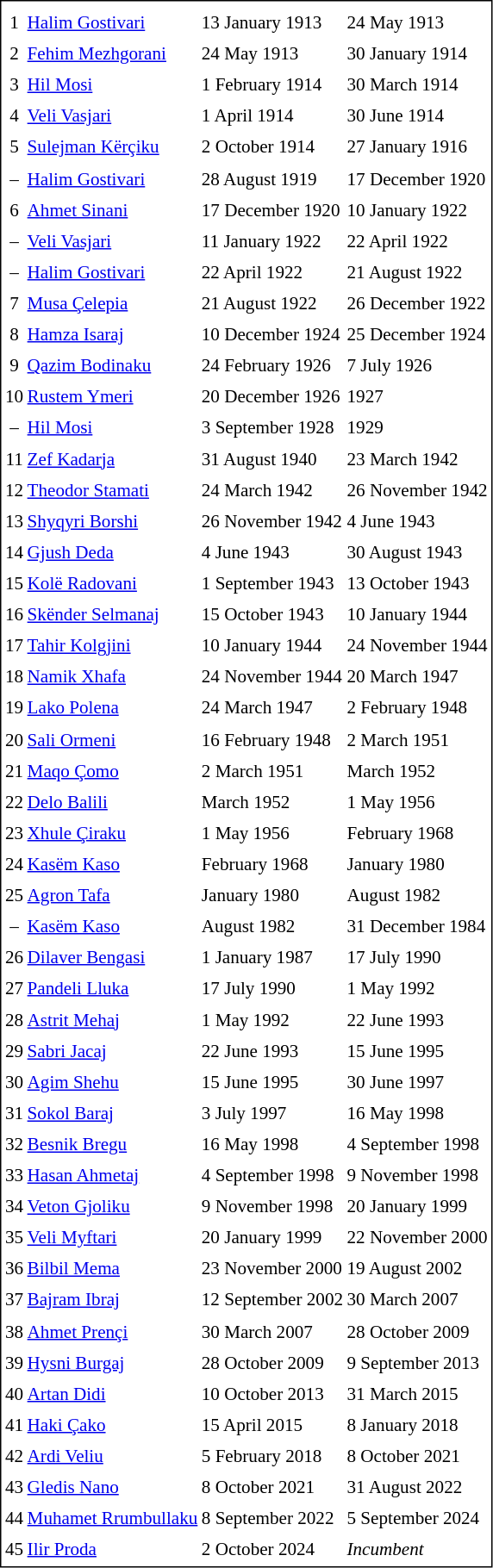<table cellpadding="0" cellspacing="3" style="border:1px solid #000000; font-size:88%; line-height: 1.5em;">
<tr>
<td><strong></strong></td>
<td><strong></strong></td>
<td colspan="2"></td>
</tr>
<tr>
<td align=center>1</td>
<td><a href='#'>Halim Gostivari</a></td>
<td>13 January 1913</td>
<td>24 May 1913</td>
</tr>
<tr>
<td align=center>2</td>
<td><a href='#'>Fehim Mezhgorani</a></td>
<td>24 May 1913</td>
<td>30 January 1914</td>
</tr>
<tr>
<td align=center>3</td>
<td><a href='#'>Hil Mosi</a></td>
<td>1 February 1914</td>
<td>30 March 1914</td>
</tr>
<tr>
<td align=center>4</td>
<td><a href='#'>Veli Vasjari</a></td>
<td>1 April 1914</td>
<td>30 June 1914</td>
</tr>
<tr>
<td align=center>5</td>
<td><a href='#'>Sulejman Kërçiku</a></td>
<td>2 October 1914</td>
<td>27 January 1916</td>
</tr>
<tr>
<td align=center>–</td>
<td><a href='#'>Halim Gostivari</a></td>
<td>28 August 1919</td>
<td>17 December 1920</td>
</tr>
<tr>
<td align=center>6</td>
<td><a href='#'>Ahmet Sinani</a></td>
<td>17 December 1920</td>
<td>10 January 1922</td>
</tr>
<tr>
<td align=center>–</td>
<td><a href='#'>Veli Vasjari</a></td>
<td>11 January 1922</td>
<td>22 April 1922</td>
</tr>
<tr>
<td align=center>–</td>
<td><a href='#'>Halim Gostivari</a></td>
<td>22 April 1922</td>
<td>21 August 1922</td>
</tr>
<tr>
<td align=center>7</td>
<td><a href='#'>Musa Çelepia</a></td>
<td>21 August 1922</td>
<td>26 December 1922</td>
</tr>
<tr>
<td align=center>8</td>
<td><a href='#'>Hamza Isaraj</a></td>
<td>10 December 1924</td>
<td>25 December 1924</td>
</tr>
<tr>
<td align=center>9</td>
<td><a href='#'>Qazim Bodinaku</a></td>
<td>24 February 1926</td>
<td>7 July 1926</td>
</tr>
<tr>
<td align=center>10</td>
<td><a href='#'>Rustem Ymeri</a></td>
<td>20 December 1926</td>
<td>1927</td>
</tr>
<tr>
<td align=center>–</td>
<td><a href='#'>Hil Mosi</a></td>
<td>3 September 1928</td>
<td>1929</td>
</tr>
<tr>
<td align=center>11</td>
<td><a href='#'>Zef Kadarja</a></td>
<td>31 August 1940</td>
<td>23 March 1942</td>
</tr>
<tr>
<td align=center>12</td>
<td><a href='#'>Theodor Stamati</a></td>
<td>24 March 1942</td>
<td>26 November 1942</td>
</tr>
<tr>
<td align=center>13</td>
<td><a href='#'>Shyqyri Borshi</a></td>
<td>26 November 1942</td>
<td>4 June 1943</td>
</tr>
<tr>
<td align=center>14</td>
<td><a href='#'>Gjush Deda</a></td>
<td>4 June 1943</td>
<td>30 August 1943</td>
</tr>
<tr>
<td align=center>15</td>
<td><a href='#'>Kolë Radovani</a></td>
<td>1 September 1943</td>
<td>13 October 1943</td>
</tr>
<tr>
<td align=center>16</td>
<td><a href='#'>Skënder Selmanaj</a></td>
<td>15 October 1943</td>
<td>10 January 1944</td>
</tr>
<tr>
<td align=center>17</td>
<td><a href='#'>Tahir Kolgjini</a></td>
<td>10 January 1944</td>
<td>24 November 1944</td>
</tr>
<tr>
<td align=center>18</td>
<td><a href='#'>Namik Xhafa</a></td>
<td>24 November 1944</td>
<td>20 March 1947</td>
</tr>
<tr>
<td align=center>19</td>
<td><a href='#'>Lako Polena</a></td>
<td>24 March 1947</td>
<td>2 February 1948</td>
</tr>
<tr>
<td align=center>20</td>
<td><a href='#'>Sali Ormeni</a></td>
<td>16 February 1948</td>
<td>2 March 1951</td>
</tr>
<tr>
<td align=center>21</td>
<td><a href='#'>Maqo Çomo</a></td>
<td>2 March 1951</td>
<td>March 1952</td>
</tr>
<tr>
<td align=center>22</td>
<td><a href='#'>Delo Balili</a></td>
<td>March 1952</td>
<td>1 May 1956</td>
</tr>
<tr>
<td align=center>23</td>
<td><a href='#'>Xhule Çiraku</a></td>
<td>1 May 1956</td>
<td>February 1968</td>
</tr>
<tr>
<td align=center>24</td>
<td><a href='#'>Kasëm Kaso</a></td>
<td>February 1968</td>
<td>January 1980</td>
</tr>
<tr>
<td align=center>25</td>
<td><a href='#'>Agron Tafa</a></td>
<td>January 1980</td>
<td>August 1982</td>
</tr>
<tr>
<td align=center>–</td>
<td><a href='#'>Kasëm Kaso</a></td>
<td>August 1982</td>
<td>31 December 1984</td>
</tr>
<tr>
<td align=center>26</td>
<td><a href='#'>Dilaver Bengasi</a></td>
<td>1 January 1987</td>
<td>17 July 1990</td>
</tr>
<tr>
<td align=center>27</td>
<td><a href='#'>Pandeli Lluka</a></td>
<td>17 July 1990</td>
<td>1 May 1992</td>
</tr>
<tr>
<td align=center>28</td>
<td><a href='#'>Astrit Mehaj</a></td>
<td>1 May 1992</td>
<td>22 June 1993</td>
</tr>
<tr>
<td align=center>29</td>
<td><a href='#'>Sabri Jacaj</a></td>
<td>22 June 1993</td>
<td>15 June 1995</td>
</tr>
<tr>
<td align=center>30</td>
<td><a href='#'>Agim Shehu</a></td>
<td>15 June 1995</td>
<td>30 June 1997</td>
</tr>
<tr>
<td align=center>31</td>
<td><a href='#'>Sokol Baraj</a></td>
<td>3 July 1997</td>
<td>16 May 1998</td>
</tr>
<tr>
<td align=center>32</td>
<td><a href='#'>Besnik Bregu</a></td>
<td>16 May 1998</td>
<td>4 September 1998</td>
</tr>
<tr>
<td align=center>33</td>
<td><a href='#'>Hasan Ahmetaj</a></td>
<td>4 September 1998</td>
<td>9 November 1998</td>
</tr>
<tr>
<td align=center>34</td>
<td><a href='#'>Veton Gjoliku</a></td>
<td>9 November 1998</td>
<td>20 January 1999</td>
</tr>
<tr>
<td align=center>35</td>
<td><a href='#'>Veli Myftari</a></td>
<td>20 January 1999</td>
<td>22 November 2000</td>
</tr>
<tr>
<td align=center>36</td>
<td><a href='#'>Bilbil Mema</a></td>
<td>23 November 2000</td>
<td>19 August 2002</td>
</tr>
<tr>
<td align=center>37</td>
<td><a href='#'>Bajram Ibraj</a></td>
<td>12 September 2002</td>
<td>30 March 2007</td>
</tr>
<tr>
<td align=center>38</td>
<td><a href='#'>Ahmet Prençi</a></td>
<td>30 March 2007</td>
<td>28 October 2009</td>
</tr>
<tr>
<td align=center>39</td>
<td><a href='#'>Hysni Burgaj</a></td>
<td>28 October 2009</td>
<td>9 September 2013</td>
</tr>
<tr>
<td align=center>40</td>
<td><a href='#'>Artan Didi</a></td>
<td>10 October 2013</td>
<td>31 March 2015</td>
</tr>
<tr>
<td align=center>41</td>
<td><a href='#'>Haki Çako</a></td>
<td>15 April 2015</td>
<td>8 January 2018</td>
</tr>
<tr>
<td align=center>42</td>
<td><a href='#'>Ardi Veliu</a></td>
<td>5 February 2018</td>
<td>8 October 2021</td>
</tr>
<tr>
<td align=center>43</td>
<td><a href='#'>Gledis Nano</a></td>
<td>8 October 2021</td>
<td>31 August 2022</td>
</tr>
<tr>
<td align=center>44</td>
<td><a href='#'>Muhamet Rrumbullaku</a></td>
<td>8 September 2022</td>
<td>5 September 2024</td>
</tr>
<tr>
<td align=center>45</td>
<td><a href='#'>Ilir Proda</a></td>
<td>2 October 2024</td>
<td><em>Incumbent</em></td>
</tr>
</table>
